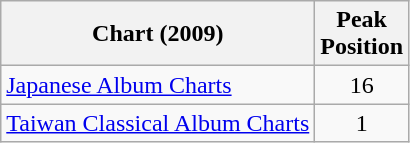<table class="wikitable">
<tr>
<th align="left">Chart (2009)</th>
<th align="left">Peak<br>Position</th>
</tr>
<tr>
<td align="left"><a href='#'>Japanese Album Charts</a></td>
<td style="text-align:center;">16</td>
</tr>
<tr>
<td align="left"><a href='#'>Taiwan Classical Album Charts</a></td>
<td style="text-align:center;">1</td>
</tr>
</table>
